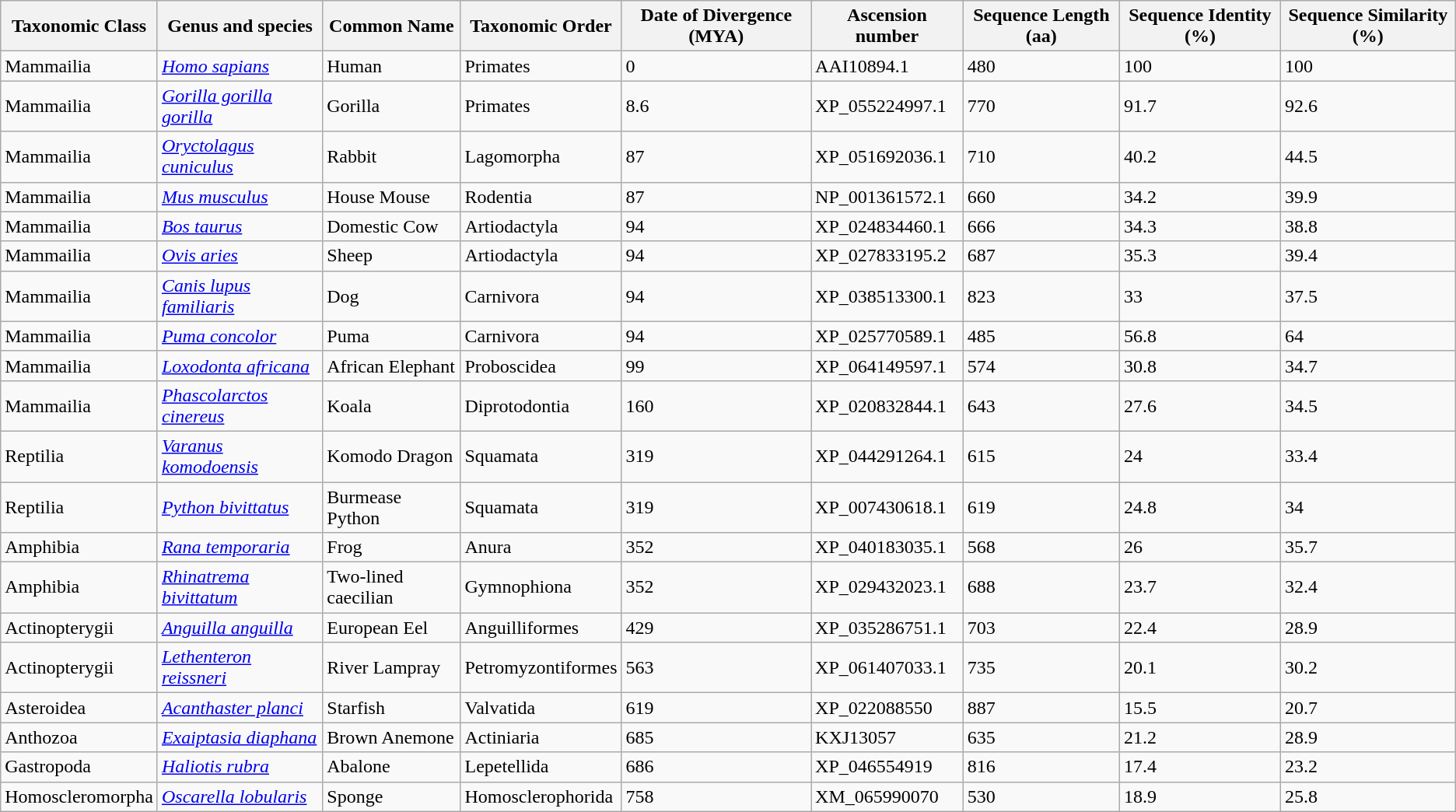<table class="wikitable sortable mw-collapsible">
<tr>
<th>Taxonomic Class</th>
<th>Genus and species</th>
<th>Common Name</th>
<th>Taxonomic Order</th>
<th>Date of Divergence (MYA)</th>
<th>Ascension number</th>
<th>Sequence Length (aa)</th>
<th>Sequence Identity (%)</th>
<th>Sequence Similarity (%)</th>
</tr>
<tr>
<td>Mammailia</td>
<td><em><a href='#'>Homo sapians</a></em></td>
<td>Human</td>
<td>Primates</td>
<td>0</td>
<td>AAI10894.1</td>
<td>480</td>
<td>100</td>
<td>100</td>
</tr>
<tr>
<td>Mammailia</td>
<td><em><a href='#'>Gorilla gorilla gorilla</a></em></td>
<td>Gorilla</td>
<td>Primates</td>
<td>8.6</td>
<td>XP_055224997.1</td>
<td>770</td>
<td>91.7</td>
<td>92.6</td>
</tr>
<tr>
<td>Mammailia</td>
<td><em><a href='#'>Oryctolagus cuniculus</a></em></td>
<td>Rabbit</td>
<td>Lagomorpha</td>
<td>87</td>
<td>XP_051692036.1</td>
<td>710</td>
<td>40.2</td>
<td>44.5</td>
</tr>
<tr>
<td>Mammailia</td>
<td><em><a href='#'>Mus musculus</a></em></td>
<td>House Mouse</td>
<td>Rodentia</td>
<td>87</td>
<td>NP_001361572.1</td>
<td>660</td>
<td>34.2</td>
<td>39.9</td>
</tr>
<tr>
<td>Mammailia</td>
<td><em><a href='#'>Bos taurus</a></em></td>
<td>Domestic Cow</td>
<td>Artiodactyla</td>
<td>94</td>
<td>XP_024834460.1</td>
<td>666</td>
<td>34.3</td>
<td>38.8</td>
</tr>
<tr>
<td>Mammailia</td>
<td><em><a href='#'>Ovis aries</a></em></td>
<td>Sheep</td>
<td>Artiodactyla</td>
<td>94</td>
<td>XP_027833195.2</td>
<td>687</td>
<td>35.3</td>
<td>39.4</td>
</tr>
<tr>
<td>Mammailia</td>
<td><em><a href='#'>Canis lupus familiaris</a></em></td>
<td>Dog</td>
<td>Carnivora</td>
<td>94</td>
<td>XP_038513300.1</td>
<td>823</td>
<td>33</td>
<td>37.5</td>
</tr>
<tr>
<td>Mammailia</td>
<td><em><a href='#'>Puma concolor</a></em></td>
<td>Puma</td>
<td>Carnivora</td>
<td>94</td>
<td>XP_025770589.1</td>
<td>485</td>
<td>56.8</td>
<td>64</td>
</tr>
<tr>
<td>Mammailia</td>
<td><em><a href='#'>Loxodonta africana</a></em></td>
<td>African Elephant</td>
<td>Proboscidea</td>
<td>99</td>
<td>XP_064149597.1</td>
<td>574</td>
<td>30.8</td>
<td>34.7</td>
</tr>
<tr>
<td>Mammailia</td>
<td><em><a href='#'>Phascolarctos cinereus</a></em></td>
<td>Koala</td>
<td>Diprotodontia</td>
<td>160</td>
<td>XP_020832844.1</td>
<td>643</td>
<td>27.6</td>
<td>34.5</td>
</tr>
<tr>
<td>Reptilia</td>
<td><em><a href='#'>Varanus komodoensis</a></em></td>
<td>Komodo Dragon</td>
<td>Squamata</td>
<td>319</td>
<td>XP_044291264.1</td>
<td>615</td>
<td>24</td>
<td>33.4</td>
</tr>
<tr>
<td>Reptilia</td>
<td><em><a href='#'>Python bivittatus</a></em></td>
<td>Burmease Python</td>
<td>Squamata</td>
<td>319</td>
<td>XP_007430618.1</td>
<td>619</td>
<td>24.8</td>
<td>34</td>
</tr>
<tr>
<td>Amphibia</td>
<td><em><a href='#'>Rana temporaria</a></em></td>
<td>Frog</td>
<td>Anura</td>
<td>352</td>
<td>XP_040183035.1</td>
<td>568</td>
<td>26</td>
<td>35.7</td>
</tr>
<tr>
<td>Amphibia</td>
<td><em><a href='#'>Rhinatrema bivittatum</a></em></td>
<td>Two-lined caecilian</td>
<td>Gymnophiona</td>
<td>352</td>
<td>XP_029432023.1</td>
<td>688</td>
<td>23.7</td>
<td>32.4</td>
</tr>
<tr>
<td>Actinopterygii</td>
<td><em><a href='#'>Anguilla anguilla</a></em></td>
<td>European Eel</td>
<td>Anguilliformes</td>
<td>429</td>
<td>XP_035286751.1</td>
<td>703</td>
<td>22.4</td>
<td>28.9</td>
</tr>
<tr>
<td>Actinopterygii</td>
<td><em><a href='#'>Lethenteron reissneri</a></em></td>
<td>River Lampray</td>
<td>Petromyzontiformes</td>
<td>563</td>
<td>XP_061407033.1</td>
<td>735</td>
<td>20.1</td>
<td>30.2</td>
</tr>
<tr>
<td>Asteroidea</td>
<td><em><a href='#'>Acanthaster planci</a></em></td>
<td>Starfish</td>
<td>Valvatida</td>
<td>619</td>
<td>XP_022088550</td>
<td>887</td>
<td>15.5</td>
<td>20.7</td>
</tr>
<tr>
<td>Anthozoa</td>
<td><em><a href='#'>Exaiptasia diaphana</a></em></td>
<td>Brown Anemone</td>
<td>Actiniaria</td>
<td>685</td>
<td>KXJ13057</td>
<td>635</td>
<td>21.2</td>
<td>28.9</td>
</tr>
<tr>
<td>Gastropoda</td>
<td><em><a href='#'>Haliotis rubra</a></em></td>
<td>Abalone</td>
<td>Lepetellida</td>
<td>686</td>
<td>XP_046554919</td>
<td>816</td>
<td>17.4</td>
<td>23.2</td>
</tr>
<tr>
<td>Homoscleromorpha</td>
<td><em><a href='#'>Oscarella lobularis</a></em></td>
<td>Sponge</td>
<td>Homosclerophorida</td>
<td>758</td>
<td>XM_065990070</td>
<td>530</td>
<td>18.9</td>
<td>25.8</td>
</tr>
</table>
